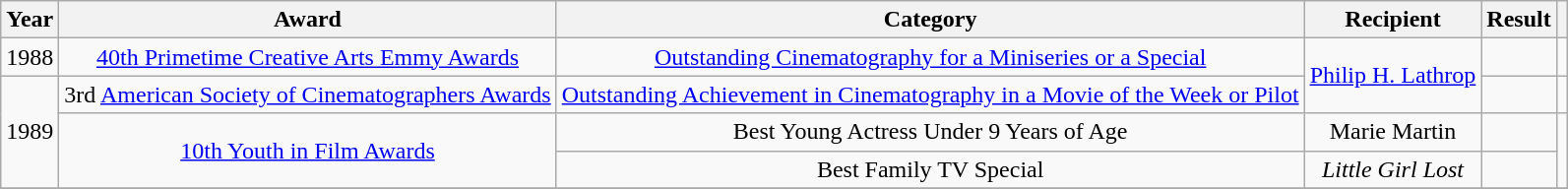<table class="wikitable plainrowheaders" style="text-align:center;">
<tr>
<th>Year</th>
<th>Award</th>
<th>Category</th>
<th>Recipient</th>
<th>Result</th>
<th></th>
</tr>
<tr>
<td>1988</td>
<td><a href='#'>40th Primetime Creative Arts Emmy Awards</a></td>
<td><a href='#'>Outstanding Cinematography for a Miniseries or a Special</a></td>
<td rowspan="2"><a href='#'>Philip H. Lathrop</a></td>
<td></td>
<td></td>
</tr>
<tr>
<td rowspan="3">1989</td>
<td>3rd <a href='#'>American Society of Cinematographers Awards</a></td>
<td><a href='#'>Outstanding Achievement in Cinematography in a Movie of the Week or Pilot</a></td>
<td></td>
<td></td>
</tr>
<tr>
<td rowspan="2"><a href='#'>10th Youth in Film Awards</a></td>
<td>Best Young Actress Under 9 Years of Age</td>
<td>Marie Martin</td>
<td></td>
<td rowspan="2"></td>
</tr>
<tr>
<td>Best Family TV Special</td>
<td><em>Little Girl Lost</em></td>
<td></td>
</tr>
<tr>
</tr>
</table>
